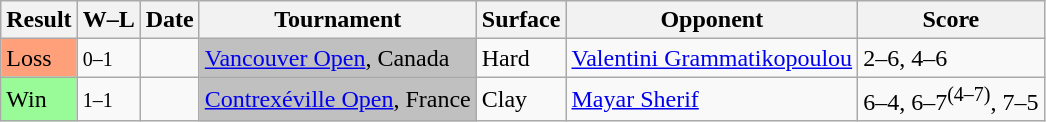<table class="sortable wikitable">
<tr>
<th>Result</th>
<th class=unsortable>W–L</th>
<th>Date</th>
<th>Tournament</th>
<th>Surface</th>
<th>Opponent</th>
<th class=unsortable>Score</th>
</tr>
<tr>
<td bgcolor=FFA07A>Loss</td>
<td><small>0–1</small></td>
<td><a href='#'></a></td>
<td bgcolor=silver><a href='#'>Vancouver Open</a>, Canada</td>
<td>Hard</td>
<td> <a href='#'>Valentini Grammatikopoulou</a></td>
<td>2–6, 4–6</td>
</tr>
<tr>
<td style="background:#98fb98;">Win</td>
<td><small>1–1</small></td>
<td><a href='#'></a></td>
<td style=background:silver><a href='#'>Contrexéville Open</a>, France</td>
<td>Clay</td>
<td> <a href='#'>Mayar Sherif</a></td>
<td>6–4, 6–7<sup>(4–7)</sup>, 7–5</td>
</tr>
</table>
